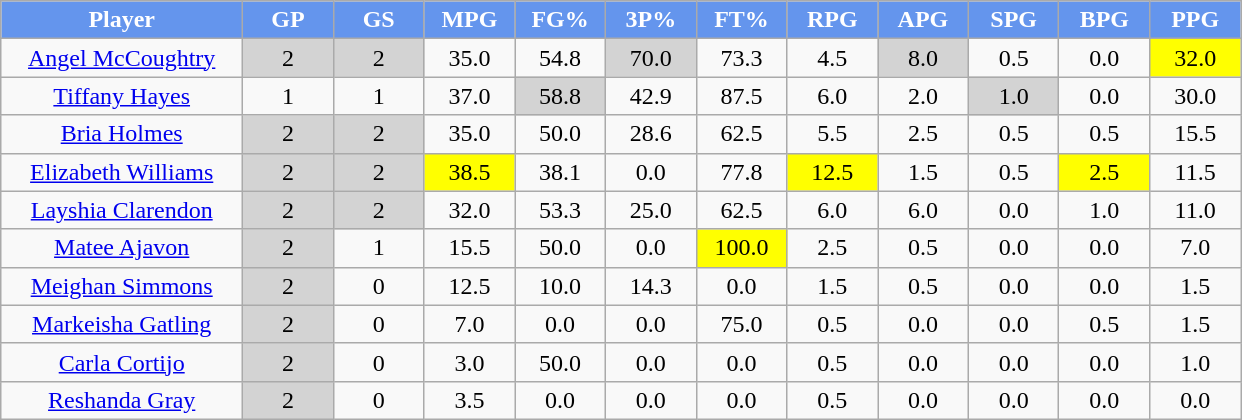<table class="wikitable sortable" style="text-align:center;">
<tr>
<th style="background:#6495ED;color:white;" width="16%">Player</th>
<th style="background:#6495ED;color:white;" width="6%">GP</th>
<th style="background:#6495ED;color:white;" width="6%">GS</th>
<th style="background:#6495ED;color:white;" width="6%">MPG</th>
<th style="background:#6495ED;color:white;" width="6%">FG%</th>
<th style="background:#6495ED;color:white;" width="6%">3P%</th>
<th style="background:#6495ED;color:white;" width="6%">FT%</th>
<th style="background:#6495ED;color:white;" width="6%">RPG</th>
<th style="background:#6495ED;color:white;" width="6%">APG</th>
<th style="background:#6495ED;color:white;" width="6%">SPG</th>
<th style="background:#6495ED;color:white;" width="6%">BPG</th>
<th style="background:#6495ED;color:white;" width="6%">PPG</th>
</tr>
<tr>
<td><a href='#'>Angel McCoughtry</a></td>
<td style="background:#D3D3D3;">2</td>
<td style="background:#D3D3D3;">2</td>
<td>35.0</td>
<td>54.8</td>
<td style="background:#D3D3D3;">70.0</td>
<td>73.3</td>
<td>4.5</td>
<td style="background:#D3D3D3;">8.0</td>
<td>0.5</td>
<td>0.0</td>
<td style="background:yellow;">32.0</td>
</tr>
<tr>
<td><a href='#'>Tiffany Hayes</a></td>
<td>1</td>
<td>1</td>
<td>37.0</td>
<td style="background:#D3D3D3;">58.8</td>
<td>42.9</td>
<td>87.5</td>
<td>6.0</td>
<td>2.0</td>
<td style="background:#D3D3D3;">1.0</td>
<td>0.0</td>
<td>30.0</td>
</tr>
<tr>
<td><a href='#'>Bria Holmes</a></td>
<td style="background:#D3D3D3;">2</td>
<td style="background:#D3D3D3;">2</td>
<td>35.0</td>
<td>50.0</td>
<td>28.6</td>
<td>62.5</td>
<td>5.5</td>
<td>2.5</td>
<td>0.5</td>
<td>0.5</td>
<td>15.5</td>
</tr>
<tr>
<td><a href='#'>Elizabeth Williams</a></td>
<td style="background:#D3D3D3;">2</td>
<td style="background:#D3D3D3;">2</td>
<td style="background:yellow;">38.5</td>
<td>38.1</td>
<td>0.0</td>
<td>77.8</td>
<td style="background:yellow;">12.5</td>
<td>1.5</td>
<td>0.5</td>
<td style="background:yellow;">2.5</td>
<td>11.5</td>
</tr>
<tr>
<td><a href='#'>Layshia Clarendon</a></td>
<td style="background:#D3D3D3;">2</td>
<td style="background:#D3D3D3;">2</td>
<td>32.0</td>
<td>53.3</td>
<td>25.0</td>
<td>62.5</td>
<td>6.0</td>
<td>6.0</td>
<td>0.0</td>
<td>1.0</td>
<td>11.0</td>
</tr>
<tr>
<td><a href='#'>Matee Ajavon</a></td>
<td style="background:#D3D3D3;">2</td>
<td>1</td>
<td>15.5</td>
<td>50.0</td>
<td>0.0</td>
<td style="background:yellow;">100.0</td>
<td>2.5</td>
<td>0.5</td>
<td>0.0</td>
<td>0.0</td>
<td>7.0</td>
</tr>
<tr>
<td><a href='#'>Meighan Simmons</a></td>
<td style="background:#D3D3D3;">2</td>
<td>0</td>
<td>12.5</td>
<td>10.0</td>
<td>14.3</td>
<td>0.0</td>
<td>1.5</td>
<td>0.5</td>
<td>0.0</td>
<td>0.0</td>
<td>1.5</td>
</tr>
<tr>
<td><a href='#'>Markeisha Gatling</a></td>
<td style="background:#D3D3D3;">2</td>
<td>0</td>
<td>7.0</td>
<td>0.0</td>
<td>0.0</td>
<td>75.0</td>
<td>0.5</td>
<td>0.0</td>
<td>0.0</td>
<td>0.5</td>
<td>1.5</td>
</tr>
<tr>
<td><a href='#'>Carla Cortijo</a></td>
<td style="background:#D3D3D3;">2</td>
<td>0</td>
<td>3.0</td>
<td>50.0</td>
<td>0.0</td>
<td>0.0</td>
<td>0.5</td>
<td>0.0</td>
<td>0.0</td>
<td>0.0</td>
<td>1.0</td>
</tr>
<tr>
<td><a href='#'>Reshanda Gray</a></td>
<td style="background:#D3D3D3;">2</td>
<td>0</td>
<td>3.5</td>
<td>0.0</td>
<td>0.0</td>
<td>0.0</td>
<td>0.5</td>
<td>0.0</td>
<td>0.0</td>
<td>0.0</td>
<td>0.0</td>
</tr>
</table>
